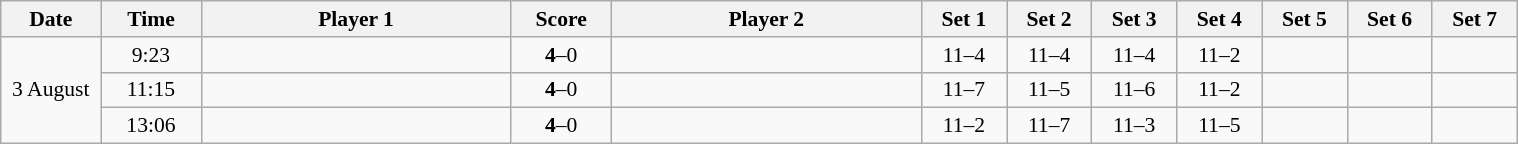<table class="wikitable" style="text-align: center; font-size:90% ">
<tr>
<th width="60">Date</th>
<th width="60">Time</th>
<th align="right" width="200">Player 1</th>
<th width="60">Score</th>
<th align="left" width="200">Player 2</th>
<th width="50">Set 1</th>
<th width="50">Set 2</th>
<th width="50">Set 3</th>
<th width="50">Set 4</th>
<th width="50">Set 5</th>
<th width="50">Set 6</th>
<th width="50">Set 7</th>
</tr>
<tr>
<td rowspan=3>3 August</td>
<td>9:23</td>
<td align=left><strong></strong></td>
<td align=center><strong>4</strong>–0</td>
<td align=left></td>
<td>11–4</td>
<td>11–4</td>
<td>11–4</td>
<td>11–2</td>
<td></td>
<td></td>
<td></td>
</tr>
<tr>
<td>11:15</td>
<td align=left><strong></strong></td>
<td align=center><strong>4</strong>–0</td>
<td align=left></td>
<td>11–7</td>
<td>11–5</td>
<td>11–6</td>
<td>11–2</td>
<td></td>
<td></td>
<td></td>
</tr>
<tr>
<td>13:06</td>
<td align=left><strong></strong></td>
<td align=center><strong>4</strong>–0</td>
<td align=left></td>
<td>11–2</td>
<td>11–7</td>
<td>11–3</td>
<td>11–5</td>
<td></td>
<td></td>
<td></td>
</tr>
</table>
